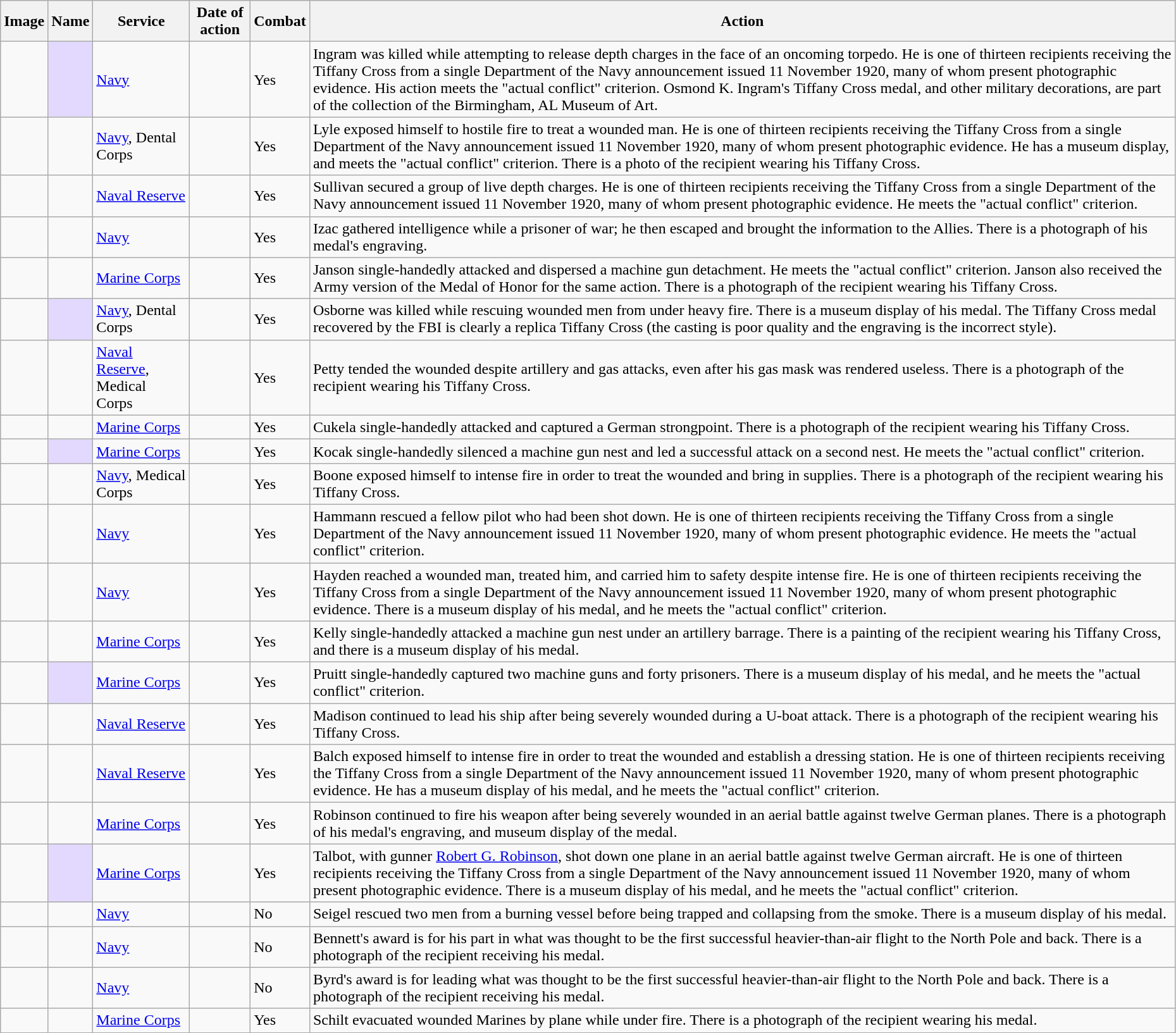<table class="wikitable sortable" width="98%">
<tr>
<th class="unsortable">Image</th>
<th>Name</th>
<th>Service</th>
<th>Date of action</th>
<th>Combat</th>
<th class="unsortable">Action</th>
</tr>
<tr>
<td></td>
<td style="background:#e3d9ff;"></td>
<td><a href='#'>Navy</a></td>
<td></td>
<td>Yes</td>
<td>Ingram was killed while attempting to release depth charges in the face of an oncoming torpedo. He is one of thirteen recipients receiving the Tiffany Cross from a single Department of the Navy  announcement issued 11 November 1920, many of whom present photographic evidence. His action meets the "actual conflict" criterion.  Osmond K. Ingram's Tiffany Cross medal, and other military decorations, are part of the collection of the Birmingham, AL Museum of Art.</td>
</tr>
<tr>
<td></td>
<td></td>
<td><a href='#'>Navy</a>, Dental Corps</td>
<td></td>
<td>Yes</td>
<td>Lyle exposed himself to hostile fire to treat a wounded man. He is one of thirteen recipients receiving the Tiffany Cross from a single Department of the Navy  announcement issued 11 November 1920, many of whom present photographic evidence. He has a museum display, and meets the "actual conflict" criterion.  There is a photo of the recipient wearing his Tiffany Cross.</td>
</tr>
<tr>
<td></td>
<td></td>
<td><a href='#'>Naval Reserve</a></td>
<td></td>
<td>Yes</td>
<td>Sullivan secured a group of live depth charges. He is one of thirteen recipients receiving the Tiffany Cross from a single Department of the Navy  announcement issued 11 November 1920, many of whom present photographic evidence. He meets the "actual conflict" criterion.</td>
</tr>
<tr>
<td></td>
<td></td>
<td><a href='#'>Navy</a></td>
<td></td>
<td>Yes</td>
<td>Izac gathered intelligence while a prisoner of war; he then escaped and brought the information to the Allies. There is a photograph of his medal's engraving.</td>
</tr>
<tr>
<td></td>
<td></td>
<td><a href='#'>Marine Corps</a></td>
<td></td>
<td>Yes</td>
<td>Janson single-handedly attacked and dispersed a machine gun detachment. He meets the "actual conflict" criterion.  Janson also received the Army version of the Medal of Honor for the same action.  There is a photograph of the recipient wearing his Tiffany Cross.</td>
</tr>
<tr>
<td></td>
<td align=left style="background:#e3d9ff;"></td>
<td><a href='#'>Navy</a>, Dental Corps</td>
<td></td>
<td>Yes</td>
<td>Osborne was killed while rescuing wounded men from under heavy fire. There is a museum display of his medal.  The Tiffany Cross medal recovered by the FBI is clearly a replica Tiffany Cross (the casting is poor quality and the engraving is the incorrect style).</td>
</tr>
<tr>
<td></td>
<td></td>
<td><a href='#'>Naval Reserve</a>, Medical Corps</td>
<td></td>
<td>Yes</td>
<td>Petty tended the wounded despite artillery and gas attacks, even after his gas mask was rendered useless. There is a photograph of the recipient wearing his Tiffany Cross.</td>
</tr>
<tr>
<td></td>
<td></td>
<td><a href='#'>Marine Corps</a></td>
<td></td>
<td>Yes</td>
<td>Cukela single-handedly attacked and captured a German strongpoint. There is a photograph of the recipient wearing his Tiffany Cross.</td>
</tr>
<tr>
<td></td>
<td align=left  style="background:#e3d9ff;"></td>
<td><a href='#'>Marine Corps</a></td>
<td></td>
<td>Yes</td>
<td>Kocak single-handedly silenced a machine gun nest and led a successful attack on a second nest. He meets the "actual conflict" criterion.</td>
</tr>
<tr>
<td></td>
<td></td>
<td><a href='#'>Navy</a>, Medical Corps</td>
<td></td>
<td>Yes</td>
<td>Boone exposed himself to intense fire in order to treat the wounded and bring in supplies. There is a photograph of the recipient wearing his Tiffany Cross.</td>
</tr>
<tr>
<td></td>
<td></td>
<td><a href='#'>Navy</a></td>
<td></td>
<td>Yes</td>
<td>Hammann rescued a fellow pilot who had been shot down. He is one of thirteen recipients receiving the Tiffany Cross from a single Department of the Navy  announcement issued 11 November 1920, many of whom present photographic evidence. He meets the "actual conflict" criterion.</td>
</tr>
<tr>
<td></td>
<td></td>
<td><a href='#'>Navy</a></td>
<td></td>
<td>Yes</td>
<td>Hayden reached a wounded man, treated him, and carried him to safety despite intense fire. He is one of thirteen recipients receiving the Tiffany Cross from a single Department of the Navy  announcement issued 11 November 1920, many of whom present photographic evidence. There is a museum display of his medal, and he meets the "actual conflict" criterion.</td>
</tr>
<tr>
<td></td>
<td></td>
<td><a href='#'>Marine Corps</a></td>
<td></td>
<td>Yes</td>
<td>Kelly single-handedly attacked a machine gun nest under an artillery barrage. There is a painting of the recipient wearing his Tiffany Cross, and there is a museum display of his medal.</td>
</tr>
<tr>
<td></td>
<td align=left  style="background:#e3d9ff;"></td>
<td><a href='#'>Marine Corps</a></td>
<td></td>
<td>Yes</td>
<td>Pruitt single-handedly captured two machine guns and forty prisoners. There is a museum display of his medal, and he meets the "actual conflict" criterion.</td>
</tr>
<tr>
<td></td>
<td></td>
<td><a href='#'>Naval Reserve</a></td>
<td></td>
<td>Yes</td>
<td>Madison continued to lead his ship after being severely wounded during a U-boat attack. There is a photograph of the recipient wearing his Tiffany Cross.</td>
</tr>
<tr>
<td></td>
<td></td>
<td><a href='#'>Naval Reserve</a></td>
<td></td>
<td>Yes</td>
<td>Balch exposed himself to intense fire in order to treat the wounded and establish a dressing station. He is one of thirteen recipients receiving the Tiffany Cross from a single Department of the Navy  announcement issued 11 November 1920, many of whom present photographic evidence. He has a museum display of his medal, and he meets the "actual conflict" criterion.</td>
</tr>
<tr>
<td></td>
<td></td>
<td><a href='#'>Marine Corps</a></td>
<td></td>
<td>Yes</td>
<td>Robinson continued to fire his weapon after being severely wounded in an aerial battle against twelve German planes. There is a photograph of his medal's engraving, and museum display of the medal.</td>
</tr>
<tr>
<td></td>
<td style="background:#e3d9ff;"></td>
<td><a href='#'>Marine Corps</a></td>
<td></td>
<td>Yes</td>
<td>Talbot, with gunner <a href='#'>Robert G. Robinson</a>, shot down one plane in an aerial battle against twelve German aircraft. He is one of thirteen recipients receiving the Tiffany Cross from a single Department of the Navy  announcement issued 11 November 1920, many of whom present photographic evidence.  There is a museum display of his medal, and he meets the "actual conflict" criterion.</td>
</tr>
<tr>
<td></td>
<td></td>
<td><a href='#'>Navy</a></td>
<td></td>
<td>No</td>
<td>Seigel rescued two men from a burning vessel before being trapped and collapsing from the smoke. There is a museum display of his medal.</td>
</tr>
<tr>
<td></td>
<td></td>
<td><a href='#'>Navy</a></td>
<td></td>
<td>No</td>
<td>Bennett's award is for his part in what was thought to be the first successful heavier-than-air flight to the North Pole and back. There is a photograph of the recipient receiving his medal.</td>
</tr>
<tr>
<td></td>
<td></td>
<td><a href='#'>Navy</a></td>
<td></td>
<td>No</td>
<td>Byrd's award is for leading what was thought to be the first successful heavier-than-air flight to the North Pole and back. There is a photograph of the recipient receiving his medal.</td>
</tr>
<tr>
<td></td>
<td></td>
<td><a href='#'>Marine Corps</a></td>
<td></td>
<td>Yes</td>
<td>Schilt evacuated wounded Marines by plane while under fire. There is a photograph of the recipient wearing his medal.</td>
</tr>
</table>
